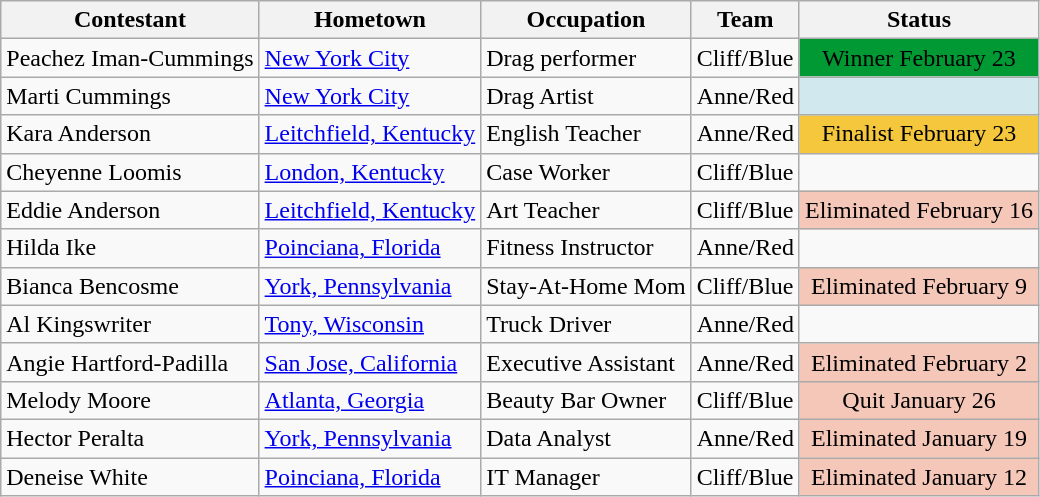<table class="wikitable"  style="border-collapse:collapse;">
<tr>
<th>Contestant</th>
<th>Hometown</th>
<th>Occupation</th>
<th>Team</th>
<th>Status</th>
</tr>
<tr>
<td>Peachez Iman-Cummings</td>
<td><a href='#'>New York City</a></td>
<td>Drag performer</td>
<td>Cliff/Blue</td>
<td style="background:#093; text-align:center;"><span>Winner February 23 </span></td>
</tr>
<tr>
<td>Marti Cummings</td>
<td><a href='#'>New York City</a></td>
<td>Drag Artist</td>
<td>Anne/Red</td>
<td style="background:#d1e8ef; text-align:center;"></td>
</tr>
<tr>
<td>Kara Anderson</td>
<td><a href='#'>Leitchfield, Kentucky</a></td>
<td>English Teacher</td>
<td>Anne/Red</td>
<td rowspan=1 style="background:#f4c73d; text-align:center;" rowspan=2>Finalist February 23</td>
</tr>
<tr>
<td>Cheyenne Loomis</td>
<td><a href='#'>London, Kentucky</a></td>
<td>Case Worker</td>
<td>Cliff/Blue</td>
</tr>
<tr>
<td>Eddie Anderson</td>
<td><a href='#'>Leitchfield, Kentucky</a></td>
<td>Art Teacher</td>
<td>Cliff/Blue</td>
<td rowspan=1 style="background:#f4c7b8; text-align:center;" rowspan=2>Eliminated February 16</td>
</tr>
<tr>
<td>Hilda Ike</td>
<td><a href='#'>Poinciana, Florida</a></td>
<td>Fitness Instructor</td>
<td>Anne/Red</td>
</tr>
<tr>
<td>Bianca Bencosme</td>
<td><a href='#'>York, Pennsylvania</a></td>
<td>Stay-At-Home Mom</td>
<td>Cliff/Blue</td>
<td rowspan=1 style="background:#f4c7b8; text-align:center;" rowspan=2>Eliminated February 9</td>
</tr>
<tr>
<td>Al Kingswriter</td>
<td><a href='#'>Tony, Wisconsin</a></td>
<td>Truck Driver</td>
<td>Anne/Red</td>
</tr>
<tr>
<td>Angie Hartford-Padilla</td>
<td><a href='#'>San Jose, California</a></td>
<td>Executive Assistant</td>
<td>Anne/Red</td>
<td rowspan=1 style="background:#f4c7b8; text-align:center;">Eliminated February 2</td>
</tr>
<tr>
<td>Melody Moore</td>
<td><a href='#'>Atlanta, Georgia</a></td>
<td>Beauty Bar Owner</td>
<td>Cliff/Blue</td>
<td rowspan=1 style="background:#f4c7b8; text-align:center;">Quit January 26</td>
</tr>
<tr>
<td>Hector Peralta</td>
<td><a href='#'>York, Pennsylvania</a></td>
<td>Data Analyst</td>
<td>Anne/Red</td>
<td rowspan=1 style="background:#f4c7b8; text-align:center;">Eliminated January 19</td>
</tr>
<tr>
<td>Deneise White</td>
<td><a href='#'>Poinciana, Florida</a></td>
<td>IT Manager</td>
<td>Cliff/Blue</td>
<td rowspan=1 style="background:#f4c7b8; text-align:center;">Eliminated January 12</td>
</tr>
</table>
